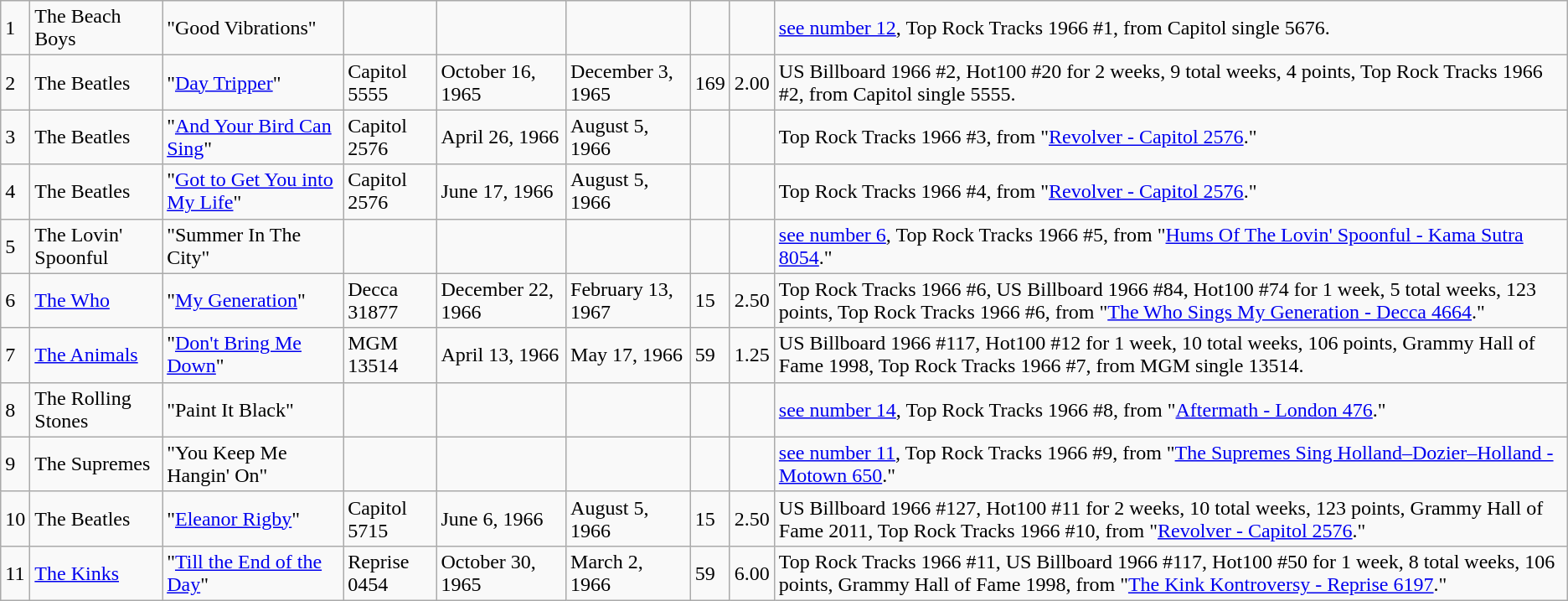<table class="wikitable sortable">
<tr>
<td>1</td>
<td>The Beach Boys</td>
<td>"Good Vibrations"</td>
<td></td>
<td></td>
<td></td>
<td></td>
<td></td>
<td><a href='#'>see number 12</a>, Top Rock Tracks 1966 #1, from Capitol single 5676.</td>
</tr>
<tr>
<td>2</td>
<td>The Beatles</td>
<td>"<a href='#'>Day Tripper</a>"</td>
<td>Capitol 5555</td>
<td>October 16, 1965</td>
<td>December 3, 1965</td>
<td>169</td>
<td>2.00</td>
<td>US Billboard 1966 #2, Hot100 #20 for 2 weeks, 9 total weeks, 4 points, Top Rock Tracks 1966 #2, from Capitol single 5555.</td>
</tr>
<tr>
<td>3</td>
<td>The Beatles</td>
<td>"<a href='#'>And Your Bird Can Sing</a>"</td>
<td>Capitol 2576</td>
<td>April 26, 1966</td>
<td>August 5, 1966</td>
<td></td>
<td></td>
<td>Top Rock Tracks 1966 #3, from "<a href='#'>Revolver - Capitol 2576</a>."</td>
</tr>
<tr>
<td>4</td>
<td>The Beatles</td>
<td>"<a href='#'>Got to Get You into My Life</a>"</td>
<td>Capitol 2576</td>
<td>June 17, 1966</td>
<td>August 5, 1966</td>
<td></td>
<td></td>
<td>Top Rock Tracks 1966 #4, from "<a href='#'>Revolver - Capitol 2576</a>."</td>
</tr>
<tr>
<td>5</td>
<td>The Lovin' Spoonful</td>
<td>"Summer In The City"</td>
<td></td>
<td></td>
<td></td>
<td></td>
<td></td>
<td><a href='#'>see number 6</a>, Top Rock Tracks 1966 #5, from "<a href='#'>Hums Of The Lovin' Spoonful - Kama Sutra 8054</a>."</td>
</tr>
<tr>
<td>6</td>
<td><a href='#'>The Who</a></td>
<td>"<a href='#'>My Generation</a>"</td>
<td>Decca 31877</td>
<td>December 22, 1966</td>
<td>February 13, 1967</td>
<td>15</td>
<td>2.50</td>
<td>Top Rock Tracks 1966 #6, US Billboard 1966 #84, Hot100 #74 for 1 week, 5 total weeks, 123 points, Top Rock Tracks 1966 #6, from "<a href='#'>The Who Sings My Generation - Decca 4664</a>."</td>
</tr>
<tr>
<td>7</td>
<td><a href='#'>The Animals</a></td>
<td>"<a href='#'>Don't Bring Me Down</a>"</td>
<td>MGM 13514</td>
<td>April 13, 1966</td>
<td>May 17, 1966</td>
<td>59</td>
<td>1.25</td>
<td>US Billboard 1966 #117, Hot100 #12 for 1 week, 10 total weeks, 106 points, Grammy Hall of Fame 1998, Top Rock Tracks 1966 #7, from MGM single 13514.</td>
</tr>
<tr>
<td>8</td>
<td>The Rolling Stones</td>
<td>"Paint It Black"</td>
<td></td>
<td></td>
<td></td>
<td></td>
<td></td>
<td><a href='#'>see number 14</a>, Top Rock Tracks 1966 #8, from  "<a href='#'>Aftermath - London 476</a>."</td>
</tr>
<tr>
<td>9</td>
<td>The Supremes</td>
<td>"You Keep Me Hangin' On"</td>
<td></td>
<td></td>
<td></td>
<td></td>
<td></td>
<td><a href='#'>see number 11</a>, Top Rock Tracks 1966 #9, from "<a href='#'>The Supremes Sing Holland–Dozier–Holland - Motown 650</a>."</td>
</tr>
<tr>
<td>10</td>
<td>The Beatles</td>
<td>"<a href='#'>Eleanor Rigby</a>"</td>
<td>Capitol 5715</td>
<td>June 6, 1966</td>
<td>August 5, 1966</td>
<td>15</td>
<td>2.50</td>
<td>US Billboard 1966 #127, Hot100 #11 for 2 weeks, 10 total weeks, 123 points, Grammy Hall of Fame 2011, Top Rock Tracks 1966 #10, from "<a href='#'>Revolver - Capitol 2576</a>."</td>
</tr>
<tr>
<td>11</td>
<td><a href='#'>The Kinks</a></td>
<td>"<a href='#'>Till the End of the Day</a>"</td>
<td>Reprise 0454</td>
<td>October 30, 1965</td>
<td>March 2, 1966</td>
<td>59</td>
<td>6.00</td>
<td>Top Rock Tracks 1966 #11, US Billboard 1966 #117, Hot100 #50 for 1 week, 8 total weeks, 106 points, Grammy Hall of Fame 1998, from "<a href='#'>The Kink Kontroversy - Reprise 6197</a>."</td>
</tr>
</table>
